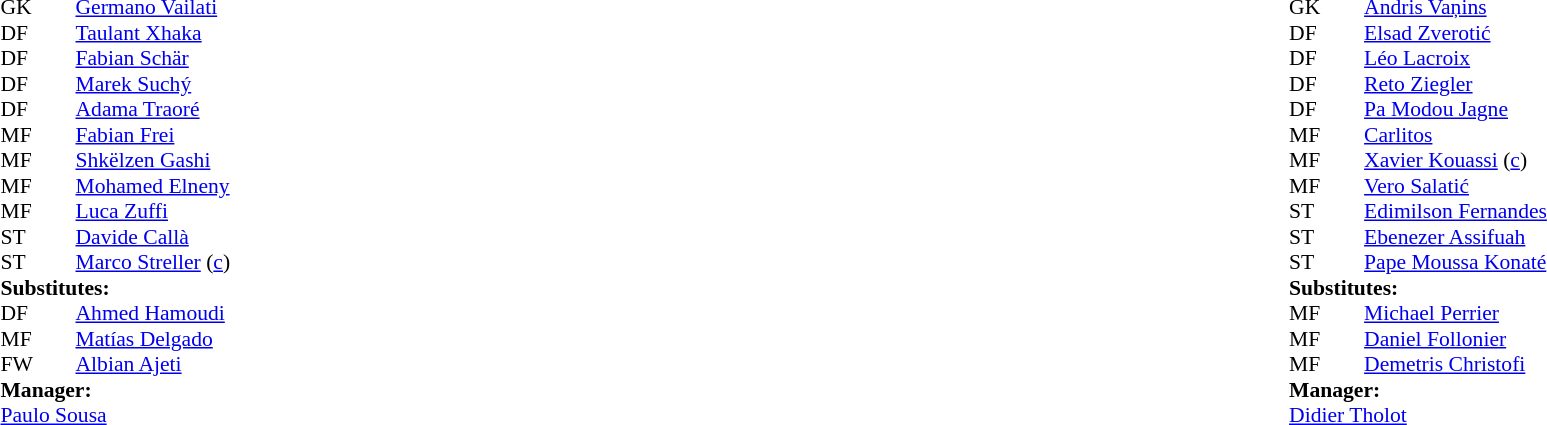<table width="100%">
<tr>
<td valign="top" width="40%"><br><table style="font-size: 90%" cellspacing="0" cellpadding="0">
<tr>
<th width="25"></th>
<th width="25"></th>
</tr>
<tr>
<td>GK</td>
<td></td>
<td> <a href='#'>Germano Vailati</a></td>
<td></td>
<td></td>
</tr>
<tr>
<td>DF</td>
<td></td>
<td> <a href='#'>Taulant Xhaka</a></td>
<td></td>
<td></td>
</tr>
<tr>
<td>DF</td>
<td></td>
<td> <a href='#'>Fabian Schär</a></td>
<td></td>
<td></td>
</tr>
<tr>
<td>DF</td>
<td></td>
<td> <a href='#'>Marek Suchý</a></td>
<td></td>
<td></td>
</tr>
<tr>
<td>DF</td>
<td></td>
<td> <a href='#'>Adama Traoré</a></td>
<td></td>
<td></td>
</tr>
<tr>
<td>MF</td>
<td></td>
<td> <a href='#'>Fabian Frei</a></td>
<td></td>
<td></td>
</tr>
<tr>
<td>MF</td>
<td></td>
<td> <a href='#'>Shkëlzen Gashi</a></td>
<td></td>
<td></td>
</tr>
<tr>
<td>MF</td>
<td></td>
<td> <a href='#'>Mohamed Elneny</a></td>
<td></td>
<td></td>
</tr>
<tr>
<td>MF</td>
<td></td>
<td> <a href='#'>Luca Zuffi</a></td>
<td></td>
<td></td>
</tr>
<tr>
<td>ST</td>
<td></td>
<td> <a href='#'>Davide Callà</a></td>
<td></td>
<td></td>
</tr>
<tr>
<td>ST</td>
<td></td>
<td> <a href='#'>Marco Streller</a> (<a href='#'>c</a>)</td>
<td></td>
<td></td>
</tr>
<tr>
<td colspan=4><strong>Substitutes:</strong></td>
</tr>
<tr>
<td>DF</td>
<td></td>
<td> <a href='#'>Ahmed Hamoudi</a></td>
<td></td>
<td></td>
</tr>
<tr>
<td>MF</td>
<td></td>
<td> <a href='#'>Matías Delgado</a></td>
<td></td>
<td></td>
</tr>
<tr>
<td>FW</td>
<td></td>
<td> <a href='#'>Albian Ajeti</a></td>
<td></td>
<td></td>
</tr>
<tr>
<td colspan=4><strong>Manager:</strong></td>
</tr>
<tr>
<td colspan="4"> <a href='#'>Paulo Sousa</a></td>
</tr>
</table>
</td>
<td valign="top"></td>
<td valign="top" width="50%"><br><table style="font-size: 90%" cellspacing="0" cellpadding="0" align=center>
<tr>
<td colspan="4"></td>
</tr>
<tr>
<th width="25"></th>
<th width="25"></th>
</tr>
<tr>
<td>GK</td>
<td></td>
<td> <a href='#'>Andris Vaņins</a></td>
<td></td>
<td></td>
</tr>
<tr>
<td>DF</td>
<td></td>
<td> <a href='#'>Elsad Zverotić</a></td>
<td></td>
<td></td>
</tr>
<tr>
<td>DF</td>
<td></td>
<td> <a href='#'>Léo Lacroix</a></td>
<td></td>
<td></td>
</tr>
<tr>
<td>DF</td>
<td></td>
<td> <a href='#'>Reto Ziegler</a></td>
<td></td>
<td></td>
</tr>
<tr>
<td>DF</td>
<td></td>
<td> <a href='#'>Pa Modou Jagne</a></td>
<td></td>
<td></td>
</tr>
<tr>
<td>MF</td>
<td></td>
<td> <a href='#'>Carlitos</a></td>
<td></td>
<td></td>
</tr>
<tr>
<td>MF</td>
<td></td>
<td> <a href='#'>Xavier Kouassi</a> (<a href='#'>c</a>)</td>
<td></td>
<td></td>
</tr>
<tr>
<td>MF</td>
<td></td>
<td> <a href='#'>Vero Salatić</a></td>
<td></td>
<td></td>
</tr>
<tr>
<td>ST</td>
<td></td>
<td> <a href='#'>Edimilson Fernandes</a></td>
<td></td>
<td></td>
</tr>
<tr>
<td>ST</td>
<td></td>
<td> <a href='#'>Ebenezer Assifuah</a></td>
<td></td>
<td></td>
</tr>
<tr>
<td>ST</td>
<td></td>
<td> <a href='#'>Pape Moussa Konaté</a></td>
<td></td>
<td></td>
</tr>
<tr>
<td colspan=4><strong>Substitutes:</strong></td>
</tr>
<tr>
<td>MF</td>
<td></td>
<td> <a href='#'>Michael Perrier</a></td>
<td></td>
<td></td>
</tr>
<tr>
<td>MF</td>
<td></td>
<td> <a href='#'>Daniel Follonier</a></td>
<td></td>
<td></td>
</tr>
<tr>
<td>MF</td>
<td></td>
<td> <a href='#'>Demetris Christofi</a></td>
<td></td>
<td></td>
</tr>
<tr>
<td colspan=4><strong>Manager:</strong></td>
</tr>
<tr>
<td colspan="4"> <a href='#'>Didier Tholot</a></td>
</tr>
</table>
</td>
</tr>
</table>
